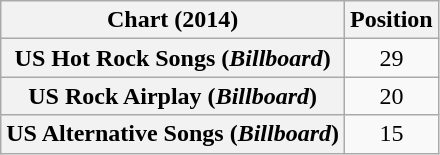<table class="wikitable plainrowheaders sortable">
<tr>
<th>Chart (2014)</th>
<th>Position</th>
</tr>
<tr>
<th scope="row">US Hot Rock Songs (<em>Billboard</em>)</th>
<td style="text-align:center;">29</td>
</tr>
<tr>
<th scope="row">US Rock Airplay (<em>Billboard</em>)</th>
<td style="text-align:center;">20</td>
</tr>
<tr>
<th scope="row">US Alternative Songs (<em>Billboard</em>)</th>
<td style="text-align:center;">15</td>
</tr>
</table>
